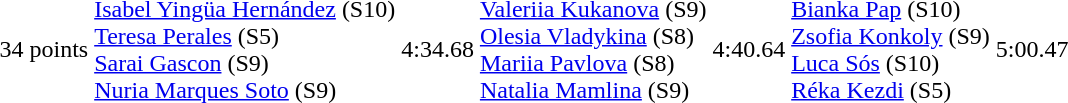<table>
<tr>
<td>34 points</td>
<td><a href='#'>Isabel Yingüa Hernández</a> (S10)<br><a href='#'>Teresa Perales</a> (S5)<br><a href='#'>Sarai Gascon</a> (S9)<br><a href='#'>Nuria Marques Soto</a> (S9)<br></td>
<td>4:34.68</td>
<td><a href='#'>Valeriia Kukanova</a> (S9)<br><a href='#'>Olesia Vladykina</a> (S8)<br><a href='#'>Mariia Pavlova</a> (S8)<br><a href='#'>Natalia Mamlina</a> (S9)<br></td>
<td>4:40.64</td>
<td><a href='#'>Bianka Pap</a> (S10)<br><a href='#'>Zsofia Konkoly</a> (S9)<br><a href='#'>Luca Sós</a> (S10)<br><a href='#'>Réka Kezdi</a> (S5)<br></td>
<td>5:00.47</td>
</tr>
</table>
